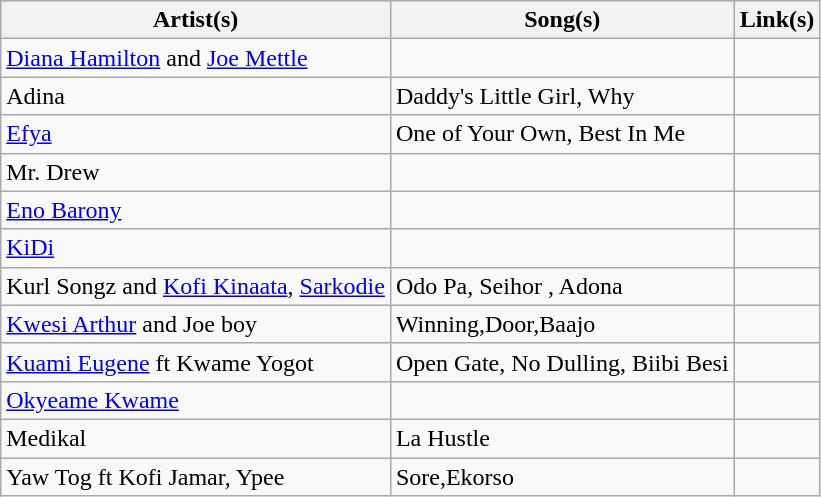<table class="wikitable">
<tr>
<th>Artist(s)</th>
<th>Song(s)</th>
<th>Link(s)</th>
</tr>
<tr>
<td><a href='#'>Diana Hamilton</a> and <a href='#'>Joe Mettle</a></td>
<td></td>
<td></td>
</tr>
<tr>
<td>Adina</td>
<td>Daddy's Little Girl, Why</td>
<td></td>
</tr>
<tr>
<td><a href='#'>Efya</a></td>
<td>One of Your Own, Best In Me</td>
<td></td>
</tr>
<tr>
<td>Mr. Drew</td>
<td></td>
<td></td>
</tr>
<tr>
<td><a href='#'>Eno Barony</a></td>
<td></td>
<td></td>
</tr>
<tr>
<td><a href='#'>KiDi</a></td>
<td></td>
<td></td>
</tr>
<tr>
<td>Kurl Songz and <a href='#'>Kofi Kinaata</a>, <a href='#'>Sarkodie</a></td>
<td>Odo Pa, Seihor , Adona</td>
<td></td>
</tr>
<tr>
<td><a href='#'>Kwesi Arthur</a> and Joe boy</td>
<td>Winning,Door,Baajo</td>
<td></td>
</tr>
<tr>
<td><a href='#'>Kuami Eugene</a> ft Kwame Yogot</td>
<td>Open Gate,  No Dulling, Biibi Besi</td>
<td></td>
</tr>
<tr>
<td><a href='#'>Okyeame Kwame</a></td>
<td></td>
<td></td>
</tr>
<tr>
<td>Medikal</td>
<td>La Hustle</td>
<td></td>
</tr>
<tr>
<td>Yaw Tog ft Kofi Jamar, Ypee</td>
<td>Sore,Ekorso</td>
<td></td>
</tr>
</table>
